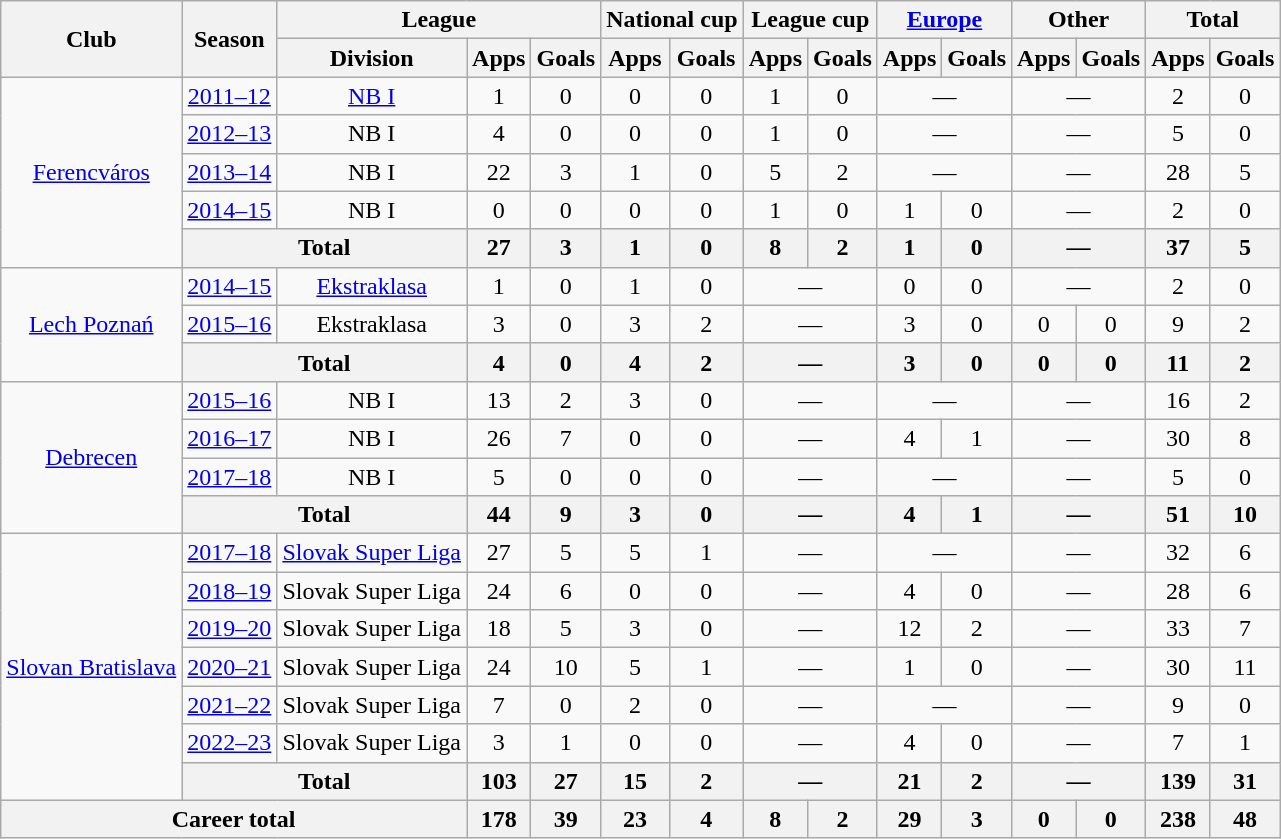<table class="wikitable" style="text-align: center;">
<tr>
<th rowspan="2">Club</th>
<th rowspan="2">Season</th>
<th colspan="3">League</th>
<th colspan="2">National cup</th>
<th colspan="2">League cup</th>
<th colspan="2"><a href='#'>Europe</a></th>
<th colspan="2">Other</th>
<th colspan="2">Total</th>
</tr>
<tr>
<th>Division</th>
<th>Apps</th>
<th>Goals</th>
<th>Apps</th>
<th>Goals</th>
<th>Apps</th>
<th>Goals</th>
<th>Apps</th>
<th>Goals</th>
<th>Apps</th>
<th>Goals</th>
<th>Apps</th>
<th>Goals</th>
</tr>
<tr>
<td rowspan="5"><a href='#'>Ferencváros</a></td>
<td><a href='#'>2011–12</a></td>
<td><a href='#'>NB I</a></td>
<td>1</td>
<td>0</td>
<td>0</td>
<td>0</td>
<td>1</td>
<td>0</td>
<td colspan="2">—</td>
<td colspan="2">—</td>
<td>2</td>
<td>0</td>
</tr>
<tr>
<td><a href='#'>2012–13</a></td>
<td>NB I</td>
<td>4</td>
<td>0</td>
<td>0</td>
<td>0</td>
<td>1</td>
<td>0</td>
<td colspan="2">—</td>
<td colspan="2">—</td>
<td>5</td>
<td>0</td>
</tr>
<tr>
<td><a href='#'>2013–14</a></td>
<td>NB I</td>
<td>22</td>
<td>3</td>
<td>1</td>
<td>0</td>
<td>5</td>
<td>2</td>
<td colspan="2">—</td>
<td colspan="2">—</td>
<td>28</td>
<td>5</td>
</tr>
<tr>
<td><a href='#'>2014–15</a></td>
<td>NB I</td>
<td>0</td>
<td>0</td>
<td>0</td>
<td>0</td>
<td>1</td>
<td>0</td>
<td>1</td>
<td>0</td>
<td colspan="2">—</td>
<td>2</td>
<td>0</td>
</tr>
<tr>
<th colspan="2">Total</th>
<th>27</th>
<th>3</th>
<th>1</th>
<th>0</th>
<th>8</th>
<th>2</th>
<th>1</th>
<th>0</th>
<th colspan="2">—</th>
<th>37</th>
<th>5</th>
</tr>
<tr>
<td rowspan="3"><a href='#'>Lech Poznań</a></td>
<td><a href='#'>2014–15</a></td>
<td><a href='#'>Ekstraklasa</a></td>
<td>1</td>
<td>0</td>
<td>1</td>
<td>0</td>
<td colspan="2">—</td>
<td>0</td>
<td>0</td>
<td colspan="2">—</td>
<td>2</td>
<td>0</td>
</tr>
<tr>
<td><a href='#'>2015–16</a></td>
<td>Ekstraklasa</td>
<td>3</td>
<td>0</td>
<td>3</td>
<td>2</td>
<td colspan="2">—</td>
<td>3</td>
<td>0</td>
<td>0</td>
<td>0</td>
<td>9</td>
<td>2</td>
</tr>
<tr>
<th colspan="2">Total</th>
<th>4</th>
<th>0</th>
<th>4</th>
<th>2</th>
<th colspan="2">—</th>
<th>3</th>
<th>0</th>
<th>0</th>
<th>0</th>
<th>11</th>
<th>2</th>
</tr>
<tr>
<td rowspan="4"><a href='#'>Debrecen</a></td>
<td><a href='#'>2015–16</a></td>
<td>NB I</td>
<td>13</td>
<td>2</td>
<td>3</td>
<td>0</td>
<td colspan="2">—</td>
<td colspan="2">—</td>
<td colspan="2">—</td>
<td>16</td>
<td>2</td>
</tr>
<tr>
<td><a href='#'>2016–17</a></td>
<td>NB I</td>
<td>26</td>
<td>7</td>
<td>0</td>
<td>0</td>
<td colspan="2">—</td>
<td>4</td>
<td>1</td>
<td colspan="2">—</td>
<td>30</td>
<td>8</td>
</tr>
<tr>
<td><a href='#'>2017–18</a></td>
<td>NB I</td>
<td>5</td>
<td>0</td>
<td>0</td>
<td>0</td>
<td colspan="2">—</td>
<td colspan="2">—</td>
<td colspan="2">—</td>
<td>5</td>
<td>0</td>
</tr>
<tr>
<th colspan="2">Total</th>
<th>44</th>
<th>9</th>
<th>3</th>
<th>0</th>
<th colspan="2">—</th>
<th>4</th>
<th>1</th>
<th colspan="2">—</th>
<th>51</th>
<th>10</th>
</tr>
<tr>
<td rowspan="7"><a href='#'>Slovan Bratislava</a></td>
<td><a href='#'>2017–18</a></td>
<td><a href='#'>Slovak Super Liga</a></td>
<td>27</td>
<td>5</td>
<td>5</td>
<td>1</td>
<td colspan="2">—</td>
<td colspan="2">—</td>
<td colspan="2">—</td>
<td>32</td>
<td>6</td>
</tr>
<tr>
<td><a href='#'>2018–19</a></td>
<td>Slovak Super Liga</td>
<td>24</td>
<td>6</td>
<td>0</td>
<td>0</td>
<td colspan="2">—</td>
<td>4</td>
<td>0</td>
<td colspan="2">—</td>
<td>28</td>
<td>6</td>
</tr>
<tr>
<td><a href='#'>2019–20</a></td>
<td>Slovak Super Liga</td>
<td>18</td>
<td>5</td>
<td>3</td>
<td>0</td>
<td colspan="2">—</td>
<td>12</td>
<td>2</td>
<td colspan="2">—</td>
<td>33</td>
<td>7</td>
</tr>
<tr>
<td><a href='#'>2020–21</a></td>
<td>Slovak Super Liga</td>
<td>24</td>
<td>10</td>
<td>5</td>
<td>1</td>
<td colspan="2">—</td>
<td>1</td>
<td>0</td>
<td colspan="2">—</td>
<td>30</td>
<td>11</td>
</tr>
<tr>
<td><a href='#'>2021–22</a></td>
<td>Slovak Super Liga</td>
<td>7</td>
<td>0</td>
<td>2</td>
<td>0</td>
<td colspan="2">—</td>
<td colspan="2">—</td>
<td colspan="2">—</td>
<td>9</td>
<td>0</td>
</tr>
<tr>
<td><a href='#'>2022–23</a></td>
<td>Slovak Super Liga</td>
<td>3</td>
<td>1</td>
<td>0</td>
<td>0</td>
<td colspan="2">—</td>
<td>4</td>
<td>0</td>
<td colspan="2">—</td>
<td>7</td>
<td>1</td>
</tr>
<tr>
<th colspan="2">Total</th>
<th>103</th>
<th>27</th>
<th>15</th>
<th>2</th>
<th colspan="2">—</th>
<th>21</th>
<th>2</th>
<th colspan="2">—</th>
<th>139</th>
<th>31</th>
</tr>
<tr>
<th colspan="3">Career total</th>
<th>178</th>
<th>39</th>
<th>23</th>
<th>4</th>
<th>8</th>
<th>2</th>
<th>29</th>
<th>3</th>
<th>0</th>
<th>0</th>
<th>238</th>
<th>48</th>
</tr>
</table>
